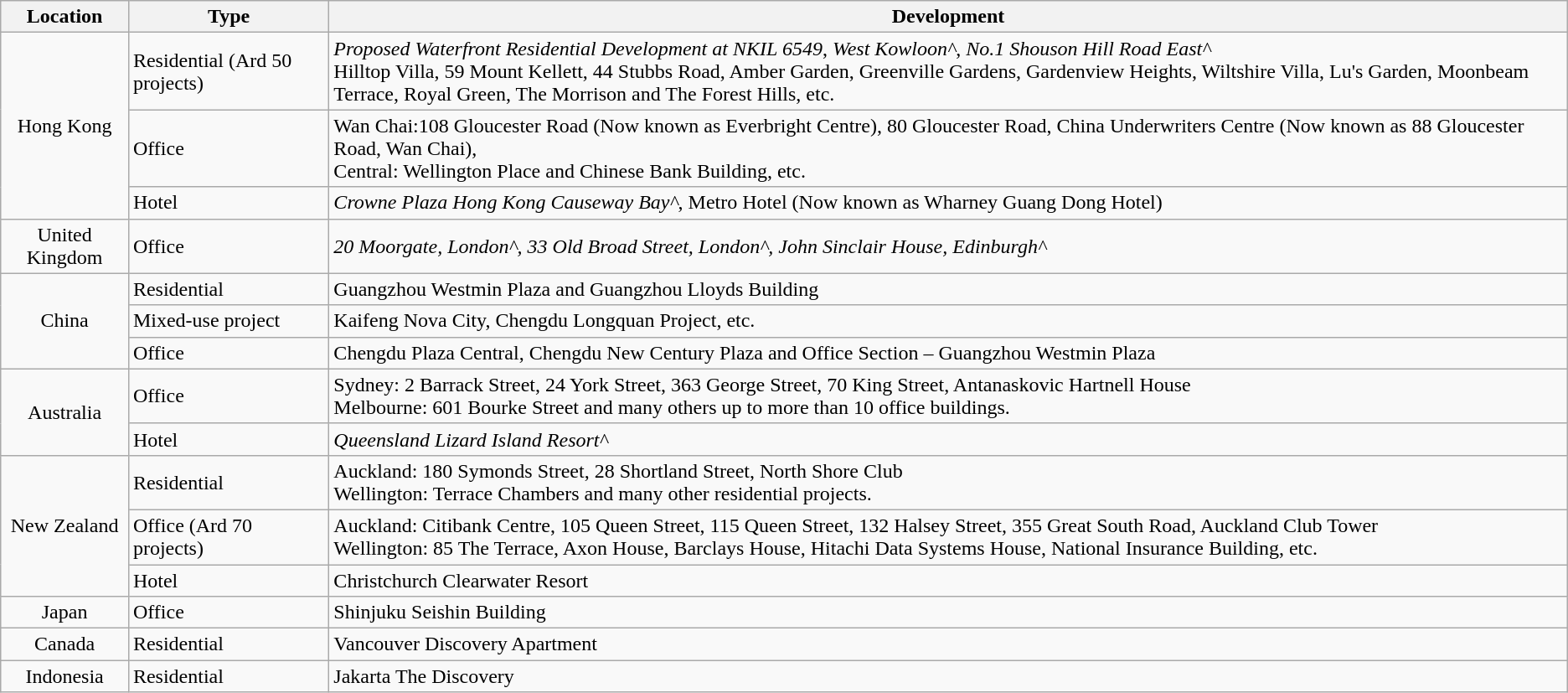<table class="wikitable" style="text-align: left;">
<tr>
<th>Location</th>
<th>Type</th>
<th>Development</th>
</tr>
<tr>
<td rowspan=3 style="text-align: center;">Hong Kong</td>
<td>Residential (Ard 50 projects)</td>
<td><em>Proposed Waterfront Residential Development at NKIL 6549</em>, <em>West Kowloon^</em>, <em>No.1 Shouson Hill Road East^</em><br>Hilltop Villa, 59 Mount Kellett, 44 Stubbs Road, Amber Garden, Greenville Gardens, Gardenview Heights, Wiltshire Villa, Lu's Garden, Moonbeam Terrace, Royal Green, The Morrison and The Forest Hills, etc.</td>
</tr>
<tr>
<td>Office</td>
<td>Wan Chai:108 Gloucester Road (Now known as Everbright Centre), 80 Gloucester Road,  China Underwriters Centre (Now known as 88 Gloucester Road, Wan Chai),<br>Central: Wellington Place and Chinese Bank Building, etc.</td>
</tr>
<tr>
<td>Hotel</td>
<td><em>Crowne Plaza Hong Kong Causeway Bay^</em>, Metro Hotel (Now known as Wharney Guang Dong Hotel)</td>
</tr>
<tr>
<td style="text-align: center;">United Kingdom</td>
<td>Office</td>
<td><em>20 Moorgate, London^, 33 Old Broad Street, London^, John Sinclair House, Edinburgh^</em></td>
</tr>
<tr>
<td rowspan=3 style="text-align: center;">China</td>
<td>Residential</td>
<td>Guangzhou Westmin Plaza and Guangzhou Lloyds Building</td>
</tr>
<tr>
<td>Mixed-use project</td>
<td>Kaifeng Nova City, Chengdu Longquan Project, etc.</td>
</tr>
<tr>
<td>Office</td>
<td>Chengdu Plaza Central, Chengdu New Century Plaza and Office Section – Guangzhou Westmin Plaza</td>
</tr>
<tr>
<td rowspan=2 style="text-align: center;">Australia</td>
<td>Office</td>
<td>Sydney: 2 Barrack Street, 24 York Street, 363 George Street, 70 King Street, Antanaskovic Hartnell House<br>Melbourne: 601 Bourke Street and many others up to more than 10 office buildings.</td>
</tr>
<tr>
<td>Hotel</td>
<td><em>Queensland Lizard Island Resort^</em></td>
</tr>
<tr>
<td rowspan=3 style="text-align: center;">New Zealand</td>
<td>Residential</td>
<td>Auckland: 180 Symonds Street, 28 Shortland Street, North Shore Club<br>Wellington: Terrace Chambers and many other residential projects.</td>
</tr>
<tr>
<td>Office (Ard 70 projects)</td>
<td>Auckland: Citibank Centre, 105 Queen Street, 115 Queen Street, 132 Halsey Street, 355 Great South Road, Auckland Club Tower<br>Wellington: 85 The Terrace, Axon House, Barclays House, Hitachi Data Systems House, National Insurance Building, etc.</td>
</tr>
<tr>
<td>Hotel</td>
<td>Christchurch Clearwater Resort</td>
</tr>
<tr>
<td style="text-align: center;">Japan</td>
<td>Office</td>
<td>Shinjuku Seishin Building</td>
</tr>
<tr>
<td style="text-align: center;">Canada</td>
<td>Residential</td>
<td>Vancouver Discovery Apartment</td>
</tr>
<tr>
<td style="text-align: center;">Indonesia</td>
<td>Residential</td>
<td>Jakarta The Discovery</td>
</tr>
</table>
